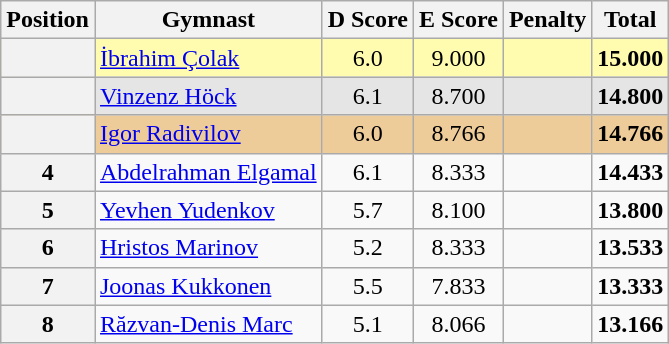<table style="text-align:center;" class="wikitable sortable">
<tr>
<th>Position</th>
<th>Gymnast</th>
<th>D Score</th>
<th>E Score</th>
<th>Penalty</th>
<th>Total</th>
</tr>
<tr style="background:#fffcaf;">
<th scope="row" style="text-align:center"></th>
<td style="text-align:left;"> <a href='#'>İbrahim Çolak</a></td>
<td>6.0</td>
<td>9.000</td>
<td></td>
<td><strong>15.000</strong></td>
</tr>
<tr style="background:#e5e5e5;">
<th scope="row" style="text-align:center"></th>
<td style="text-align:left;"> <a href='#'>Vinzenz Höck</a></td>
<td>6.1</td>
<td>8.700</td>
<td></td>
<td><strong>14.800</strong></td>
</tr>
<tr style="background:#ec9;">
<th scope="row" style="text-align:center"></th>
<td style="text-align:left;"> <a href='#'>Igor Radivilov</a></td>
<td>6.0</td>
<td>8.766</td>
<td></td>
<td><strong>14.766</strong></td>
</tr>
<tr>
<th>4</th>
<td style="text-align:left;"> <a href='#'>Abdelrahman Elgamal</a></td>
<td>6.1</td>
<td>8.333</td>
<td></td>
<td><strong>14.433</strong></td>
</tr>
<tr>
<th>5</th>
<td style="text-align:left;"> <a href='#'>Yevhen Yudenkov</a></td>
<td>5.7</td>
<td>8.100</td>
<td></td>
<td><strong>13.800</strong></td>
</tr>
<tr>
<th>6</th>
<td style="text-align:left;"> <a href='#'>Hristos Marinov</a></td>
<td>5.2</td>
<td>8.333</td>
<td></td>
<td><strong>13.533</strong></td>
</tr>
<tr>
<th>7</th>
<td style="text-align:left;"> <a href='#'>Joonas Kukkonen</a></td>
<td>5.5</td>
<td>7.833</td>
<td></td>
<td><strong>13.333</strong></td>
</tr>
<tr>
<th>8</th>
<td style="text-align:left;"> <a href='#'>Răzvan-Denis Marc</a></td>
<td>5.1</td>
<td>8.066</td>
<td></td>
<td><strong>13.166</strong></td>
</tr>
</table>
